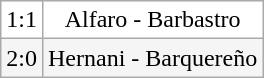<table class="wikitable">
<tr align=center bgcolor=white>
<td>1:1</td>
<td>Alfaro - Barbastro</td>
</tr>
<tr align=center bgcolor=#F5F5F5>
<td>2:0</td>
<td>Hernani - Barquereño</td>
</tr>
</table>
